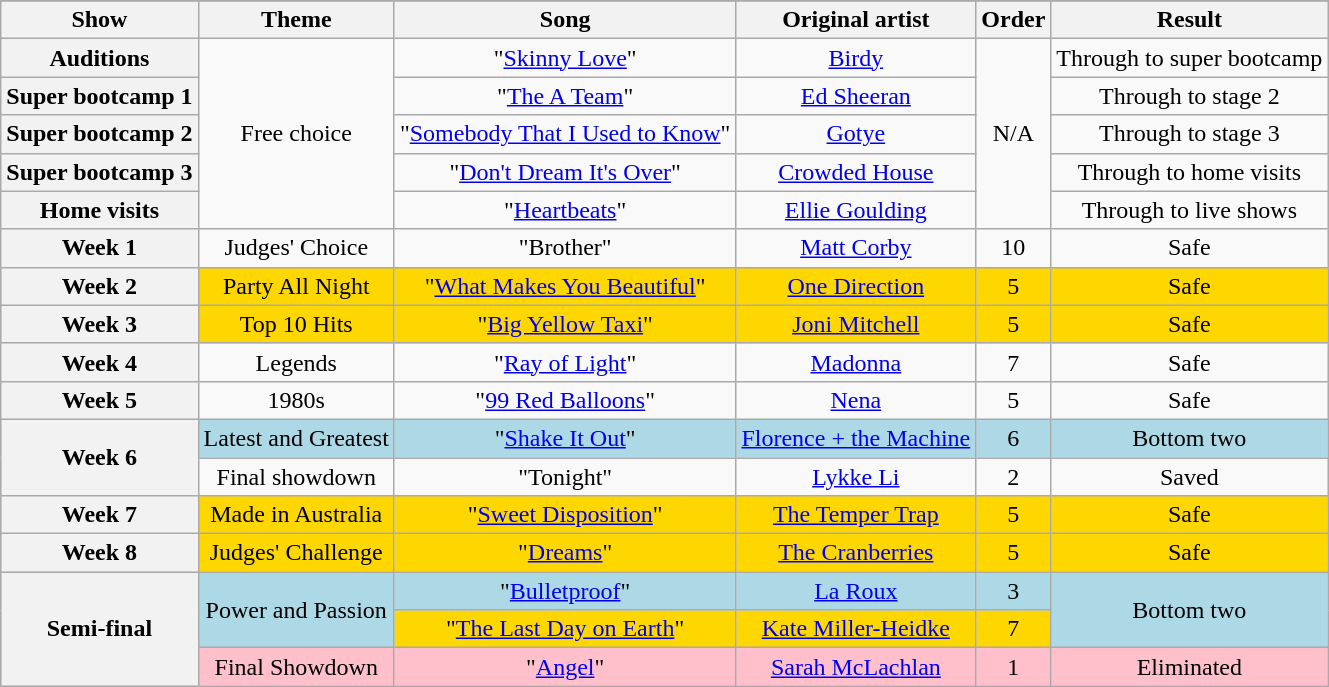<table class="wikitable collapsible collapsed" style="text-align:center;">
<tr>
</tr>
<tr>
<th scope="col">Show</th>
<th scope="col">Theme</th>
<th scope="col">Song</th>
<th scope="col">Original artist</th>
<th scope="col">Order</th>
<th scope="col">Result</th>
</tr>
<tr>
<th scope="row">Auditions</th>
<td rowspan="5">Free choice</td>
<td>"<a href='#'>Skinny Love</a>"</td>
<td><a href='#'>Birdy</a></td>
<td rowspan="5">N/A</td>
<td>Through to super bootcamp</td>
</tr>
<tr>
<th scope="row">Super bootcamp 1</th>
<td>"<a href='#'>The A Team</a>"</td>
<td><a href='#'>Ed Sheeran</a></td>
<td>Through to stage 2</td>
</tr>
<tr>
<th scope="row">Super bootcamp 2</th>
<td>"<a href='#'>Somebody That I Used to Know</a>"</td>
<td><a href='#'>Gotye</a></td>
<td>Through to stage 3</td>
</tr>
<tr>
<th scope="row">Super bootcamp 3</th>
<td>"<a href='#'>Don't Dream It's Over</a>"</td>
<td><a href='#'>Crowded House</a></td>
<td>Through to home visits</td>
</tr>
<tr>
<th scope="row">Home visits</th>
<td>"<a href='#'>Heartbeats</a>"</td>
<td><a href='#'>Ellie Goulding</a></td>
<td>Through to live shows</td>
</tr>
<tr>
<th scope="row">Week 1</th>
<td>Judges' Choice</td>
<td>"Brother"</td>
<td><a href='#'>Matt Corby</a></td>
<td>10</td>
<td>Safe</td>
</tr>
<tr style="background:gold;">
<th scope="row">Week 2</th>
<td>Party All Night</td>
<td>"<a href='#'>What Makes You Beautiful</a>"</td>
<td><a href='#'>One Direction</a></td>
<td>5</td>
<td>Safe</td>
</tr>
<tr style="background:gold;">
<th scope="row">Week 3</th>
<td>Top 10 Hits</td>
<td>"<a href='#'>Big Yellow Taxi</a>"</td>
<td><a href='#'>Joni Mitchell</a></td>
<td>5</td>
<td>Safe</td>
</tr>
<tr>
<th scope="row">Week 4</th>
<td>Legends</td>
<td>"<a href='#'>Ray of Light</a>"</td>
<td><a href='#'>Madonna</a></td>
<td>7</td>
<td>Safe</td>
</tr>
<tr>
<th scope="row">Week 5</th>
<td>1980s</td>
<td>"<a href='#'>99 Red Balloons</a>"</td>
<td><a href='#'>Nena</a></td>
<td>5</td>
<td>Safe</td>
</tr>
<tr style="background:lightblue;">
<th scope="row" rowspan="2">Week 6</th>
<td>Latest and Greatest</td>
<td>"<a href='#'>Shake It Out</a>"</td>
<td><a href='#'>Florence + the Machine</a></td>
<td>6</td>
<td>Bottom two</td>
</tr>
<tr>
<td>Final showdown</td>
<td>"Tonight"</td>
<td><a href='#'>Lykke Li</a></td>
<td>2</td>
<td>Saved</td>
</tr>
<tr style="background:gold;">
<th scope="row">Week 7</th>
<td>Made in Australia</td>
<td>"<a href='#'>Sweet Disposition</a>"</td>
<td><a href='#'>The Temper Trap</a></td>
<td>5</td>
<td>Safe</td>
</tr>
<tr style="background:gold;">
<th scope="row">Week 8</th>
<td>Judges' Challenge</td>
<td>"<a href='#'>Dreams</a>"</td>
<td><a href='#'>The Cranberries</a></td>
<td>5</td>
<td>Safe</td>
</tr>
<tr style="background:lightblue;">
<th scope="row" rowspan="4">Semi-final</th>
<td rowspan="2">Power and Passion</td>
<td>"<a href='#'>Bulletproof</a>"</td>
<td><a href='#'>La Roux</a></td>
<td>3</td>
<td rowspan="2">Bottom two</td>
</tr>
<tr style="background:gold;">
<td>"<a href='#'>The Last Day on Earth</a>"</td>
<td><a href='#'>Kate Miller-Heidke</a></td>
<td>7</td>
</tr>
<tr style="background:pink;">
<td>Final Showdown</td>
<td>"<a href='#'>Angel</a>"</td>
<td><a href='#'>Sarah McLachlan</a></td>
<td>1</td>
<td>Eliminated</td>
</tr>
</table>
